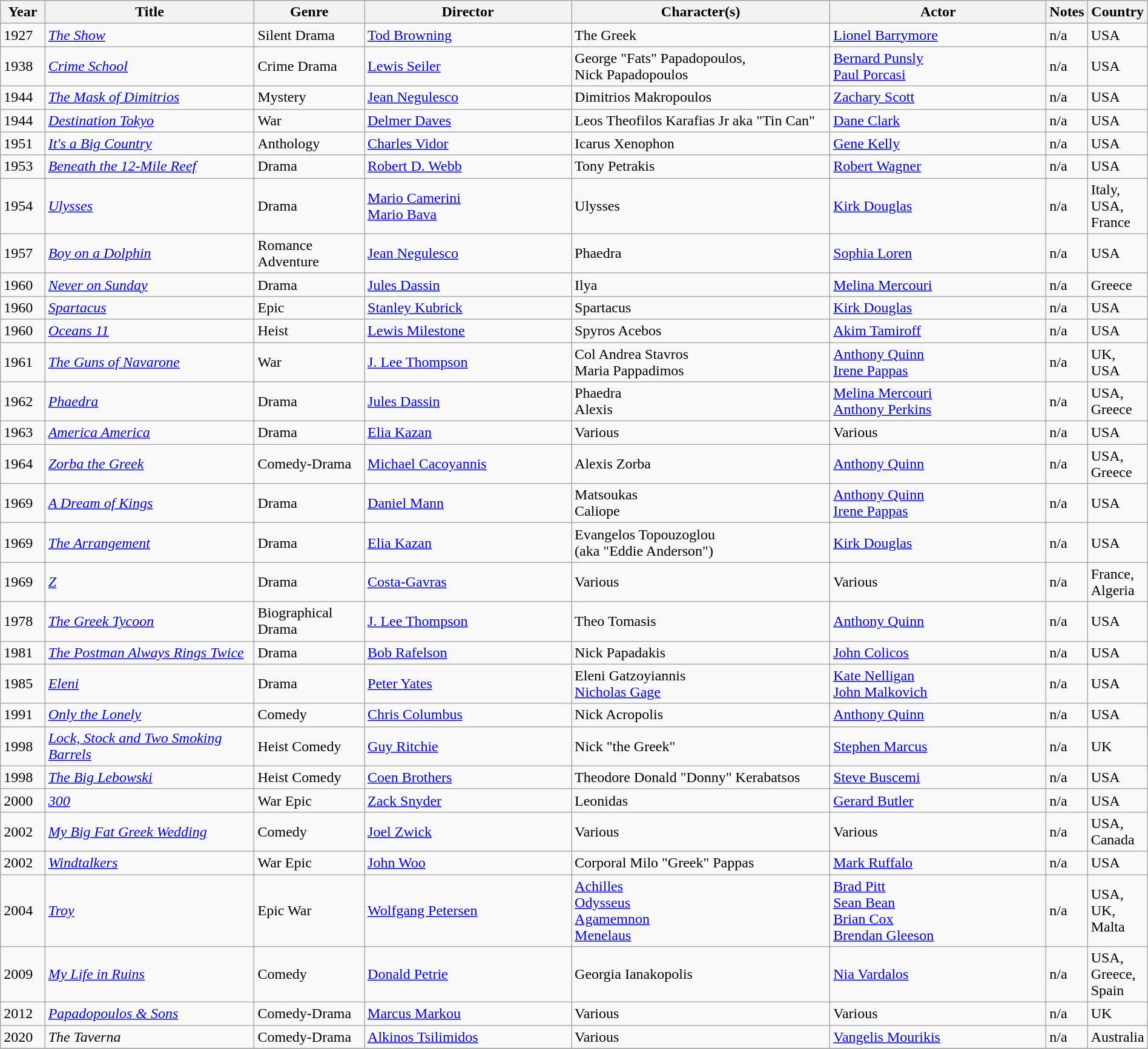<table class="wikitable sortable" style="width: 100%">
<tr>
<th style="width:4%;">Year</th>
<th style="width:20%;">Title</th>
<th style="width:10%;">Genre</th>
<th style="width:20%;">Director</th>
<th style="width:25%;">Character(s)</th>
<th style="width:25%;">Actor</th>
<th style="width:36%;">Notes</th>
<th style="width:9%;">Country</th>
</tr>
<tr>
<td>1927</td>
<td><em><a href='#'>The Show</a></em></td>
<td>Silent Drama</td>
<td><a href='#'>Tod Browning</a></td>
<td>The Greek</td>
<td><a href='#'>Lionel Barrymore</a></td>
<td>n/a</td>
<td>USA</td>
</tr>
<tr>
<td>1938</td>
<td><em><a href='#'>Crime School</a></em></td>
<td>Crime Drama</td>
<td><a href='#'>Lewis Seiler</a></td>
<td>George "Fats" Papadopoulos, <br> Nick Papadopoulos</td>
<td><a href='#'>Bernard Punsly</a> <br> <a href='#'>Paul Porcasi</a></td>
<td>n/a</td>
<td>USA</td>
</tr>
<tr>
<td>1944</td>
<td><em><a href='#'>The Mask of Dimitrios</a></em></td>
<td>Mystery</td>
<td><a href='#'>Jean Negulesco</a></td>
<td>Dimitrios Makropoulos</td>
<td><a href='#'>Zachary Scott</a> <br></td>
<td>n/a</td>
<td>USA</td>
</tr>
<tr>
<td>1944</td>
<td><em><a href='#'>Destination Tokyo</a></em></td>
<td>War</td>
<td><a href='#'>Delmer Daves</a></td>
<td>Leos Theofilos Karafias Jr aka "Tin Can"</td>
<td><a href='#'>Dane Clark</a> <br></td>
<td>n/a</td>
<td>USA</td>
</tr>
<tr>
<td>1951</td>
<td><em><a href='#'>It's a Big Country</a></em></td>
<td>Anthology</td>
<td><a href='#'>Charles Vidor</a></td>
<td>Icarus Xenophon</td>
<td><a href='#'>Gene Kelly</a></td>
<td>n/a</td>
<td>USA</td>
</tr>
<tr>
<td>1953</td>
<td><em><a href='#'>Beneath the 12-Mile Reef</a></em></td>
<td>Drama</td>
<td><a href='#'>Robert D. Webb</a></td>
<td>Tony Petrakis</td>
<td><a href='#'>Robert Wagner</a></td>
<td>n/a</td>
<td>USA</td>
</tr>
<tr>
<td>1954</td>
<td><em><a href='#'>Ulysses</a></em></td>
<td>Drama</td>
<td><a href='#'>Mario Camerini</a> <br> <a href='#'>Mario Bava</a></td>
<td>Ulysses</td>
<td><a href='#'>Kirk Douglas</a> <br></td>
<td>n/a</td>
<td>Italy, USA, France</td>
</tr>
<tr>
<td>1957</td>
<td><em><a href='#'>Boy on a Dolphin</a></em></td>
<td>Romance Adventure</td>
<td><a href='#'>Jean Negulesco</a></td>
<td>Phaedra</td>
<td><a href='#'>Sophia Loren</a> <br></td>
<td>n/a</td>
<td>USA</td>
</tr>
<tr>
<td>1960</td>
<td><em><a href='#'>Never on Sunday</a></em></td>
<td>Drama</td>
<td><a href='#'>Jules Dassin</a></td>
<td>Ilya</td>
<td><a href='#'>Melina Mercouri</a> <br></td>
<td>n/a</td>
<td>Greece</td>
</tr>
<tr>
<td>1960</td>
<td><em><a href='#'>Spartacus</a></em></td>
<td>Epic</td>
<td><a href='#'>Stanley Kubrick</a></td>
<td>Spartacus</td>
<td><a href='#'>Kirk Douglas</a> <br></td>
<td>n/a</td>
<td>USA</td>
</tr>
<tr>
<td>1960</td>
<td><em><a href='#'>Oceans 11</a></em></td>
<td>Heist</td>
<td><a href='#'>Lewis Milestone</a></td>
<td>Spyros Acebos</td>
<td><a href='#'>Akim Tamiroff</a> <br></td>
<td>n/a</td>
<td>USA</td>
</tr>
<tr>
<td>1961</td>
<td><em><a href='#'>The Guns of Navarone</a></em></td>
<td>War</td>
<td><a href='#'>J. Lee Thompson</a></td>
<td>Col Andrea Stavros <br> Maria Pappadimos</td>
<td><a href='#'>Anthony Quinn</a> <br> <a href='#'>Irene Pappas</a></td>
<td>n/a</td>
<td>UK, USA</td>
</tr>
<tr>
<td>1962</td>
<td><em><a href='#'>Phaedra</a></em></td>
<td>Drama</td>
<td><a href='#'>Jules Dassin</a></td>
<td>Phaedra  <br>  Alexis</td>
<td><a href='#'>Melina Mercouri</a> <br>  <a href='#'>Anthony Perkins</a></td>
<td>n/a</td>
<td>USA, Greece</td>
</tr>
<tr>
<td>1963</td>
<td><em><a href='#'>America America</a></em></td>
<td>Drama</td>
<td><a href='#'>Elia Kazan</a></td>
<td>Various</td>
<td>Various <br></td>
<td>n/a</td>
<td>USA</td>
</tr>
<tr>
<td>1964</td>
<td><em><a href='#'>Zorba the Greek</a></em></td>
<td>Comedy-Drama</td>
<td><a href='#'>Michael Cacoyannis</a></td>
<td>Alexis Zorba</td>
<td><a href='#'>Anthony Quinn</a> <br></td>
<td>n/a</td>
<td>USA, Greece</td>
</tr>
<tr>
<td>1969</td>
<td><em><a href='#'>A Dream of Kings</a></em></td>
<td>Drama</td>
<td><a href='#'>Daniel Mann</a></td>
<td>Matsoukas <br> Caliope</td>
<td><a href='#'>Anthony Quinn</a> <br> <a href='#'>Irene Pappas</a></td>
<td>n/a</td>
<td>USA</td>
</tr>
<tr>
<td>1969</td>
<td><em><a href='#'>The Arrangement</a></em></td>
<td>Drama</td>
<td><a href='#'>Elia Kazan</a></td>
<td>Evangelos Topouzoglou  <br> (aka "Eddie Anderson")</td>
<td><a href='#'>Kirk Douglas</a></td>
<td>n/a</td>
<td>USA</td>
</tr>
<tr>
<td>1969</td>
<td><em><a href='#'>Z</a></em></td>
<td>Drama</td>
<td><a href='#'>Costa-Gavras</a></td>
<td>Various</td>
<td>Various <br></td>
<td>n/a</td>
<td>France, Algeria</td>
</tr>
<tr>
<td>1978</td>
<td><em><a href='#'>The Greek Tycoon</a></em></td>
<td>Biographical Drama</td>
<td><a href='#'>J. Lee Thompson</a></td>
<td>Theo Tomasis</td>
<td><a href='#'>Anthony Quinn</a></td>
<td>n/a</td>
<td>USA</td>
</tr>
<tr>
<td>1981</td>
<td><em><a href='#'>The Postman Always Rings Twice</a></em></td>
<td>Drama</td>
<td><a href='#'>Bob Rafelson</a></td>
<td>Nick Papadakis</td>
<td><a href='#'>John Colicos</a></td>
<td>n/a</td>
<td>USA</td>
</tr>
<tr>
<td>1985</td>
<td><em><a href='#'>Eleni</a></em></td>
<td>Drama</td>
<td><a href='#'>Peter Yates</a></td>
<td>Eleni Gatzoyiannis <br> <a href='#'>Nicholas Gage</a></td>
<td><a href='#'>Kate Nelligan</a> <br>  <a href='#'>John Malkovich</a></td>
<td>n/a</td>
<td>USA</td>
</tr>
<tr>
<td>1991</td>
<td><em><a href='#'>Only the Lonely</a></em></td>
<td>Comedy</td>
<td><a href='#'>Chris Columbus</a></td>
<td>Nick Acropolis</td>
<td><a href='#'>Anthony Quinn</a> <br></td>
<td>n/a</td>
<td>USA</td>
</tr>
<tr>
<td>1998</td>
<td><em><a href='#'>Lock, Stock and Two Smoking Barrels</a></em></td>
<td>Heist Comedy</td>
<td><a href='#'>Guy Ritchie</a></td>
<td>Nick "the Greek"</td>
<td><a href='#'>Stephen Marcus</a> <br></td>
<td>n/a</td>
<td>UK</td>
</tr>
<tr>
<td>1998</td>
<td><em><a href='#'>The Big Lebowski</a></em></td>
<td>Heist Comedy</td>
<td><a href='#'>Coen Brothers</a></td>
<td>Theodore Donald "Donny" Kerabatsos</td>
<td><a href='#'>Steve Buscemi</a> <br></td>
<td>n/a</td>
<td>USA</td>
</tr>
<tr>
<td>2000</td>
<td><em><a href='#'>300</a></em></td>
<td>War Epic</td>
<td><a href='#'>Zack Snyder</a></td>
<td>Leonidas</td>
<td><a href='#'>Gerard Butler</a></td>
<td>n/a</td>
<td>USA</td>
</tr>
<tr>
<td>2002</td>
<td><em><a href='#'>My Big Fat Greek Wedding</a></em></td>
<td>Comedy</td>
<td><a href='#'>Joel Zwick</a></td>
<td>Various</td>
<td>Various</td>
<td>n/a</td>
<td>USA, Canada</td>
</tr>
<tr>
<td>2002</td>
<td><em><a href='#'>Windtalkers</a></em></td>
<td>War Epic</td>
<td><a href='#'>John Woo</a></td>
<td>Corporal Milo "Greek" Pappas</td>
<td><a href='#'>Mark Ruffalo</a></td>
<td>n/a</td>
<td>USA</td>
</tr>
<tr>
<td>2004</td>
<td><em><a href='#'>Troy</a></em></td>
<td>Epic War</td>
<td><a href='#'>Wolfgang Petersen</a></td>
<td><a href='#'>Achilles</a> <br> <a href='#'>Odysseus</a> <br> <a href='#'>Agamemnon</a> <br> <a href='#'>Menelaus</a></td>
<td><a href='#'>Brad Pitt</a> <br> <a href='#'>Sean Bean</a> <br> <a href='#'>Brian Cox</a> <br> <a href='#'>Brendan Gleeson</a></td>
<td>n/a</td>
<td>USA, UK, Malta</td>
</tr>
<tr>
<td>2009</td>
<td><em><a href='#'>My Life in Ruins</a></em></td>
<td>Comedy</td>
<td><a href='#'>Donald Petrie</a></td>
<td>Georgia Ianakopolis</td>
<td><a href='#'>Nia Vardalos</a></td>
<td>n/a</td>
<td>USA, Greece, Spain</td>
</tr>
<tr>
<td>2012</td>
<td><em><a href='#'>Papadopoulos & Sons</a></em></td>
<td>Comedy-Drama</td>
<td><a href='#'>Marcus Markou</a></td>
<td>Various</td>
<td>Various</td>
<td>n/a</td>
<td>UK</td>
</tr>
<tr>
<td>2020</td>
<td><em>The Taverna</em></td>
<td>Comedy-Drama</td>
<td><a href='#'>Alkinos Tsilimidos</a></td>
<td>Various</td>
<td><a href='#'>Vangelis Mourikis</a></td>
<td>n/a</td>
<td>Australia</td>
</tr>
<tr>
</tr>
</table>
